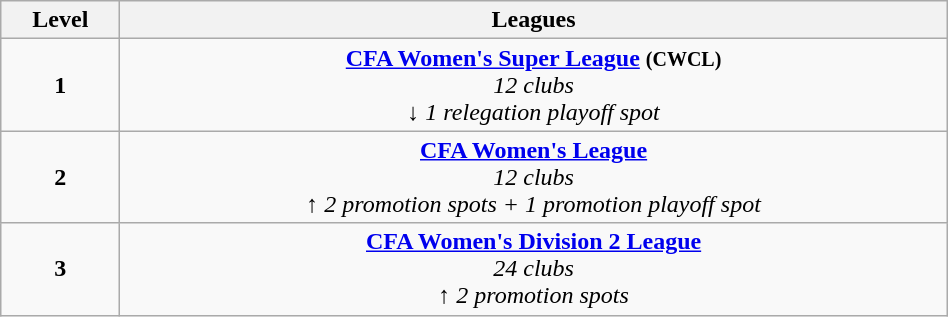<table class="wikitable" style="text-align: center;" width="50%">
<tr>
<th>Level</th>
<th>Leagues</th>
</tr>
<tr>
<td><strong>1</strong></td>
<td><strong><a href='#'>CFA Women's Super League</a></strong> <small><strong>(CWCL)</strong></small><br><em>12 clubs</em><br><em>↓ 1 relegation playoff spot</em></td>
</tr>
<tr>
<td><strong>2</strong></td>
<td><strong><a href='#'>CFA Women's League</a></strong><br><em>12 clubs</em><br><em>↑ 2 promotion spots + 1 promotion playoff spot</em></td>
</tr>
<tr>
<td><strong>3</strong></td>
<td><strong><a href='#'>CFA Women's Division 2 League</a></strong><br><em>24 clubs</em><br><em>↑ 2 promotion spots</em></td>
</tr>
</table>
